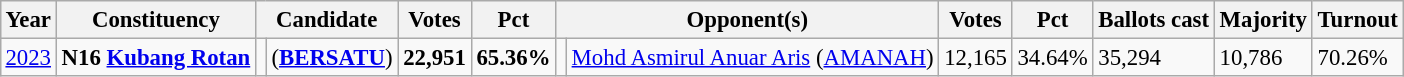<table class="wikitable" style="margin:0.5em ; font-size:95%">
<tr>
<th>Year</th>
<th>Constituency</th>
<th colspan=2>Candidate</th>
<th>Votes</th>
<th>Pct</th>
<th colspan=2>Opponent(s)</th>
<th>Votes</th>
<th>Pct</th>
<th>Ballots cast</th>
<th>Majority</th>
<th>Turnout</th>
</tr>
<tr>
<td><a href='#'>2023</a></td>
<td><strong>N16 <a href='#'>Kubang Rotan</a></strong></td>
<td bgcolor=></td>
<td> (<a href='#'><strong>BERSATU</strong></a>)</td>
<td align="right"><strong>22,951</strong></td>
<td><strong>65.36%</strong></td>
<td></td>
<td><a href='#'>Mohd Asmirul Anuar Aris</a> (<a href='#'>AMANAH</a>)</td>
<td align="right">12,165</td>
<td>34.64%</td>
<td>35,294</td>
<td>10,786</td>
<td>70.26%</td>
</tr>
</table>
